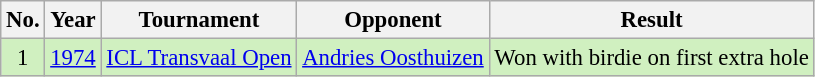<table class="wikitable" style="font-size:95%;">
<tr>
<th>No.</th>
<th>Year</th>
<th>Tournament</th>
<th>Opponent</th>
<th>Result</th>
</tr>
<tr style="background:#D0F0C0;">
<td align=center>1</td>
<td><a href='#'>1974</a></td>
<td><a href='#'>ICL Transvaal Open</a></td>
<td> <a href='#'>Andries Oosthuizen</a></td>
<td>Won with birdie on first extra hole</td>
</tr>
</table>
